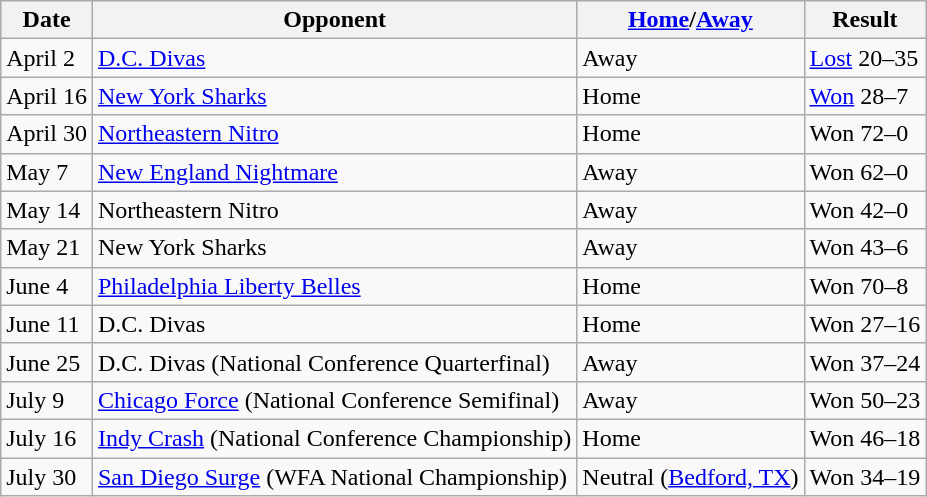<table class="wikitable">
<tr>
<th>Date</th>
<th>Opponent</th>
<th><a href='#'>Home</a>/<a href='#'>Away</a></th>
<th>Result</th>
</tr>
<tr>
<td>April 2</td>
<td><a href='#'>D.C. Divas</a></td>
<td>Away</td>
<td><a href='#'>Lost</a> 20–35</td>
</tr>
<tr>
<td>April 16</td>
<td><a href='#'>New York Sharks</a></td>
<td>Home</td>
<td><a href='#'>Won</a> 28–7</td>
</tr>
<tr>
<td>April 30</td>
<td><a href='#'>Northeastern Nitro</a></td>
<td>Home</td>
<td>Won 72–0</td>
</tr>
<tr>
<td>May 7</td>
<td><a href='#'>New England Nightmare</a></td>
<td>Away</td>
<td>Won 62–0</td>
</tr>
<tr>
<td>May 14</td>
<td>Northeastern Nitro</td>
<td>Away</td>
<td>Won 42–0</td>
</tr>
<tr>
<td>May 21</td>
<td>New York Sharks</td>
<td>Away</td>
<td>Won 43–6</td>
</tr>
<tr>
<td>June 4</td>
<td><a href='#'>Philadelphia Liberty Belles</a></td>
<td>Home</td>
<td>Won 70–8</td>
</tr>
<tr>
<td>June 11</td>
<td>D.C. Divas</td>
<td>Home</td>
<td>Won 27–16</td>
</tr>
<tr>
<td>June 25</td>
<td>D.C. Divas (National Conference Quarterfinal)</td>
<td>Away</td>
<td>Won 37–24</td>
</tr>
<tr>
<td>July 9</td>
<td><a href='#'>Chicago Force</a> (National Conference Semifinal)</td>
<td>Away</td>
<td>Won 50–23</td>
</tr>
<tr>
<td>July 16</td>
<td><a href='#'>Indy Crash</a> (National Conference Championship)</td>
<td>Home</td>
<td>Won 46–18</td>
</tr>
<tr>
<td>July 30</td>
<td><a href='#'>San Diego Surge</a> (WFA National Championship)</td>
<td>Neutral (<a href='#'>Bedford, TX</a>)</td>
<td>Won 34–19</td>
</tr>
</table>
